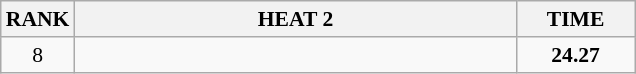<table class="wikitable" style="border-collapse: collapse; font-size: 90%;">
<tr>
<th>RANK</th>
<th style="width: 20em">HEAT 2</th>
<th style="width: 5em">TIME</th>
</tr>
<tr>
<td align="center">8</td>
<td></td>
<td align="center"><strong>24.27</strong></td>
</tr>
</table>
